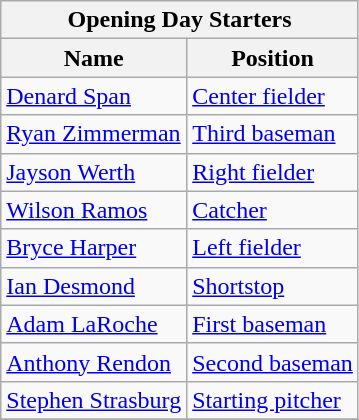<table class="wikitable" style="text-align:left">
<tr>
<th colspan="2">Opening Day Starters</th>
</tr>
<tr>
<th>Name</th>
<th>Position</th>
</tr>
<tr>
<td><a href='#'>Denard Span</a></td>
<td><a href='#'>Center fielder</a></td>
</tr>
<tr>
<td><a href='#'>Ryan Zimmerman</a></td>
<td><a href='#'>Third baseman</a></td>
</tr>
<tr>
<td><a href='#'>Jayson Werth</a></td>
<td><a href='#'>Right fielder</a></td>
</tr>
<tr>
<td><a href='#'>Wilson Ramos</a></td>
<td><a href='#'>Catcher</a></td>
</tr>
<tr>
<td><a href='#'>Bryce Harper</a></td>
<td><a href='#'>Left fielder</a></td>
</tr>
<tr>
<td><a href='#'>Ian Desmond</a></td>
<td><a href='#'>Shortstop</a></td>
</tr>
<tr>
<td><a href='#'>Adam LaRoche</a></td>
<td><a href='#'>First baseman</a></td>
</tr>
<tr>
<td><a href='#'>Anthony Rendon</a></td>
<td><a href='#'>Second baseman</a></td>
</tr>
<tr>
<td><a href='#'>Stephen Strasburg</a></td>
<td><a href='#'>Starting pitcher</a></td>
</tr>
<tr>
</tr>
</table>
